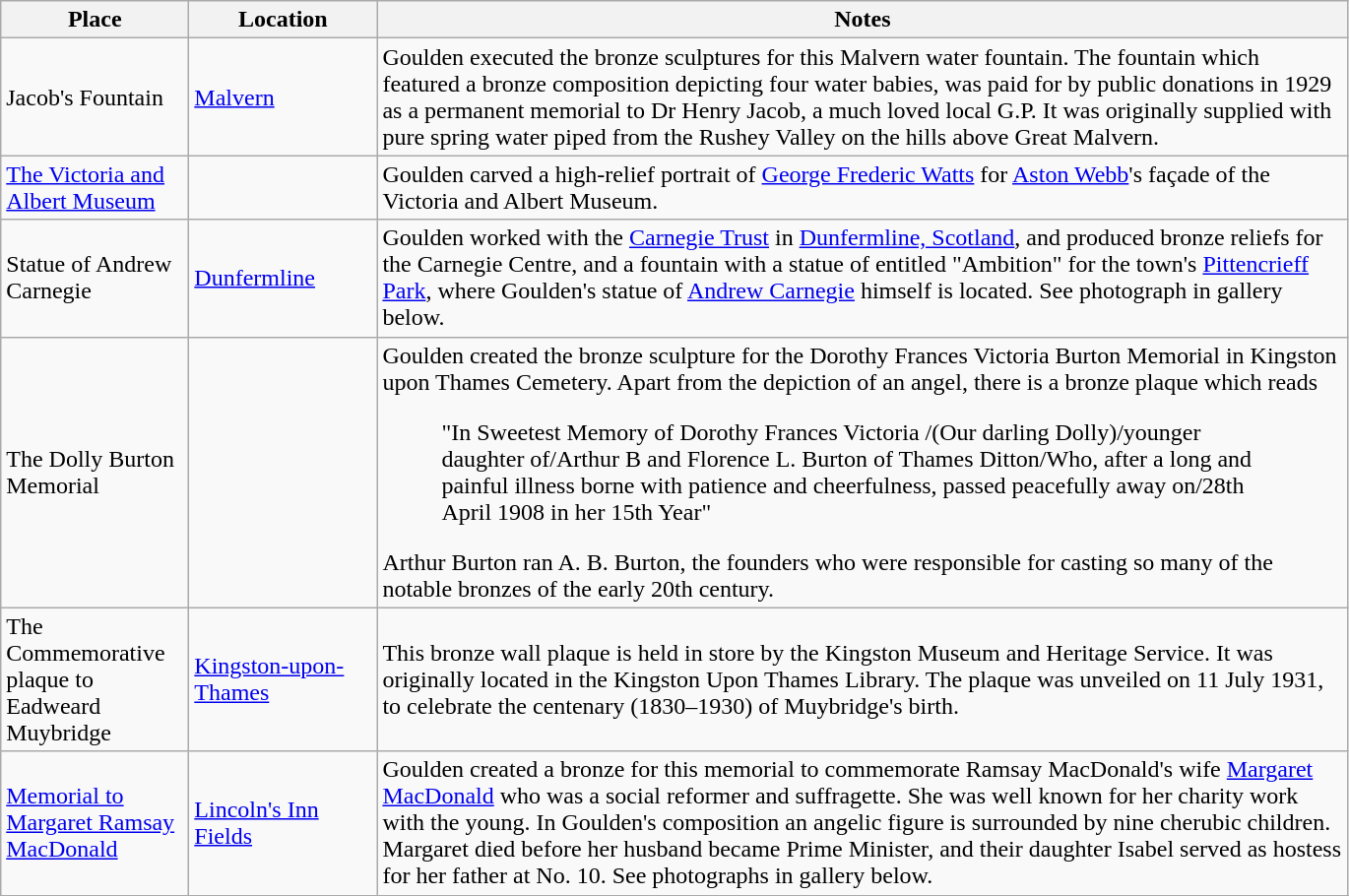<table class="wikitable sortable">
<tr>
<th style="width:120px">Place</th>
<th style="width:120px">Location</th>
<th style="width:650px" class="unsortable">Notes</th>
</tr>
<tr>
<td>Jacob's Fountain</td>
<td><a href='#'>Malvern</a></td>
<td>Goulden executed the bronze sculptures for this Malvern water fountain.  The fountain which featured a bronze composition depicting four water babies, was paid for by public donations in 1929 as a permanent memorial to Dr Henry Jacob, a much loved local G.P.  It was originally supplied with pure spring water piped from the Rushey Valley on the hills above Great Malvern.</td>
</tr>
<tr>
<td><a href='#'>The Victoria and Albert Museum</a></td>
<td></td>
<td>Goulden carved a high-relief portrait of <a href='#'>George Frederic Watts</a> for <a href='#'>Aston Webb</a>'s façade of the Victoria and Albert Museum.</td>
</tr>
<tr>
<td>Statue of Andrew Carnegie</td>
<td><a href='#'>Dunfermline</a></td>
<td>Goulden worked with the <a href='#'>Carnegie Trust</a> in <a href='#'>Dunfermline, Scotland</a>, and produced bronze reliefs for the Carnegie Centre, and a fountain with a statue of entitled "Ambition" for the town's <a href='#'>Pittencrieff Park</a>, where Goulden's statue of <a href='#'>Andrew Carnegie</a> himself is located. See photograph in gallery below.</td>
</tr>
<tr>
<td>The Dolly Burton Memorial</td>
<td></td>
<td>Goulden created the bronze sculpture for the Dorothy Frances Victoria Burton Memorial in Kingston upon Thames Cemetery. Apart from the depiction of an angel, there is a bronze plaque which reads <blockquote>"In Sweetest Memory of Dorothy Frances Victoria /(Our darling Dolly)/younger daughter of/Arthur B and Florence L. Burton of Thames Ditton/Who, after a long and painful illness borne with patience and cheerfulness, passed peacefully away on/28th April 1908 in her 15th Year"</blockquote>Arthur Burton ran A. B. Burton, the founders who were responsible for casting so many of the notable bronzes of the early 20th century.</td>
</tr>
<tr>
<td>The Commemorative plaque to Eadweard Muybridge</td>
<td><a href='#'>Kingston-upon-Thames</a></td>
<td>This bronze wall plaque is held in store by the Kingston Museum and Heritage Service. It was originally located in the Kingston Upon Thames Library. The plaque was unveiled on 11 July 1931, to celebrate the centenary (1830–1930) of Muybridge's birth.</td>
</tr>
<tr>
<td><a href='#'>Memorial to Margaret Ramsay MacDonald</a></td>
<td><a href='#'>Lincoln's Inn Fields</a></td>
<td>Goulden created a bronze for this memorial to commemorate Ramsay MacDonald's wife <a href='#'>Margaret MacDonald</a> who was a social reformer and suffragette. She was well known for her charity work with the young. In Goulden's composition an angelic figure is surrounded by nine cherubic children.  Margaret died before her husband became Prime Minister, and their daughter Isabel served as hostess for her father at No. 10. See photographs in gallery below.</td>
</tr>
<tr>
</tr>
<tr>
</tr>
</table>
